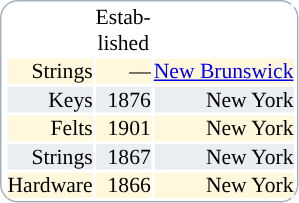<table border="0" cellpadding="0" style="border:1px solid #A3B1BF; color: black; background-color: white; font-size: 90%; border-radius: 12px 12px 12px 12px; ">
<tr valign="bottom" style="text-align:center">
<td style="background-color:white"><br></td>
<td style="background-color:white"><br></td>
<td style="background-color:white">Estab-<br>lished<br></td>
<td style="background-color:white"><br></td>
</tr>
<tr style="text-align:right">
<td style="background-color:#FFF8DC; text-align:left"></td>
<td style="background-color:#FFF8DC">Strings</td>
<td style="background-color:#FFF8DC; style="text-align:center">—</td>
<td style="background-color:#FFF8DC;"><a href='#'>New Brunswick</a></td>
</tr>
<tr style="text-align:right">
<td style="background-color:#EAEEF2; text-align:left"></td>
<td style="background-color:#EAEEF2">Keys</td>
<td style="background-color:#EAEEF2">1876</td>
<td style="background-color:#EAEEF2">New York</td>
</tr>
<tr style="text-align:right">
<td style="background-color:#FFF8DC; text-align:left"></td>
<td style="background-color:#FFF8DC">Felts</td>
<td style="background-color:#FFF8DC">1901</td>
<td style="background-color:#FFF8DC">New York</td>
</tr>
<tr style="text-align:right">
<td style="background-color:#EAEEF2; text-align:left"></td>
<td style="background-color:#EAEEF2">Strings</td>
<td style="background-color:#EAEEF2">1867</td>
<td style="background-color:#EAEEF2">New York</td>
</tr>
<tr style="text-align:right">
<td style="background-color:#FFF8DC; text-align:left"></td>
<td style="background-color:#FFF8DC">Hardware</td>
<td style="background-color:#FFF8DC">1866</td>
<td style="background-color:#FFF8DC">New York</td>
</tr>
</table>
